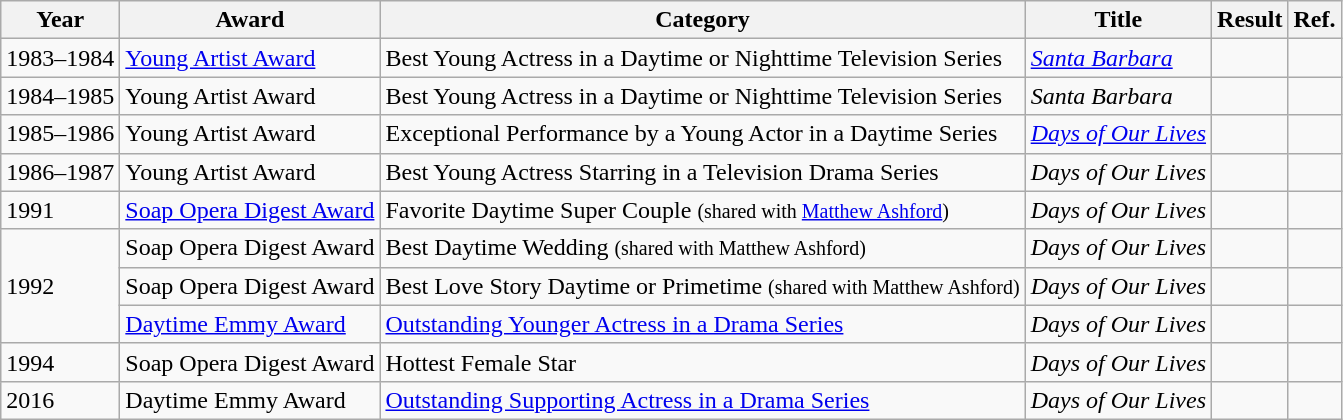<table class="wikitable">
<tr>
<th>Year</th>
<th>Award</th>
<th>Category</th>
<th>Title</th>
<th>Result</th>
<th>Ref.</th>
</tr>
<tr>
<td>1983–1984</td>
<td><a href='#'>Young Artist Award</a></td>
<td>Best Young Actress in a Daytime or Nighttime Television Series</td>
<td><em><a href='#'>Santa Barbara</a></em></td>
<td></td>
<td></td>
</tr>
<tr>
<td>1984–1985</td>
<td>Young Artist Award</td>
<td>Best Young Actress in a Daytime or Nighttime Television Series</td>
<td><em>Santa Barbara</em></td>
<td></td>
<td></td>
</tr>
<tr>
<td>1985–1986</td>
<td>Young Artist Award</td>
<td>Exceptional Performance by a Young Actor in a Daytime Series</td>
<td><em><a href='#'>Days of Our Lives</a></em></td>
<td></td>
<td></td>
</tr>
<tr>
<td>1986–1987</td>
<td>Young Artist Award</td>
<td>Best Young Actress Starring in a Television Drama Series</td>
<td><em>Days of Our Lives</em></td>
<td></td>
<td></td>
</tr>
<tr>
<td>1991</td>
<td><a href='#'>Soap Opera Digest Award</a></td>
<td>Favorite Daytime Super Couple <small>(shared with <a href='#'>Matthew Ashford</a>)</small></td>
<td><em>Days of Our Lives</em></td>
<td></td>
<td></td>
</tr>
<tr>
<td rowspan="3">1992</td>
<td>Soap Opera Digest Award</td>
<td>Best Daytime Wedding <small>(shared with Matthew Ashford)</small></td>
<td><em>Days of Our Lives</em></td>
<td></td>
<td></td>
</tr>
<tr>
<td>Soap Opera Digest Award</td>
<td>Best Love Story Daytime or Primetime <small>(shared with Matthew Ashford)</small></td>
<td><em>Days of Our Lives</em></td>
<td></td>
<td></td>
</tr>
<tr>
<td><a href='#'>Daytime Emmy Award</a></td>
<td><a href='#'>Outstanding Younger Actress in a Drama Series</a></td>
<td><em>Days of Our Lives</em></td>
<td></td>
<td></td>
</tr>
<tr>
<td>1994</td>
<td>Soap Opera Digest Award</td>
<td>Hottest Female Star</td>
<td><em>Days of Our Lives</em></td>
<td></td>
<td></td>
</tr>
<tr>
<td>2016</td>
<td>Daytime Emmy Award</td>
<td><a href='#'>Outstanding Supporting Actress in a Drama Series</a></td>
<td><em>Days of Our Lives</em></td>
<td></td>
<td></td>
</tr>
</table>
